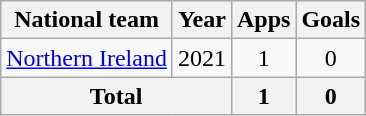<table class="wikitable" style="text-align:center">
<tr>
<th>National team</th>
<th>Year</th>
<th>Apps</th>
<th>Goals</th>
</tr>
<tr>
<td><a href='#'>Northern Ireland</a></td>
<td>2021</td>
<td>1</td>
<td>0</td>
</tr>
<tr>
<th colspan="2">Total</th>
<th>1</th>
<th>0</th>
</tr>
</table>
